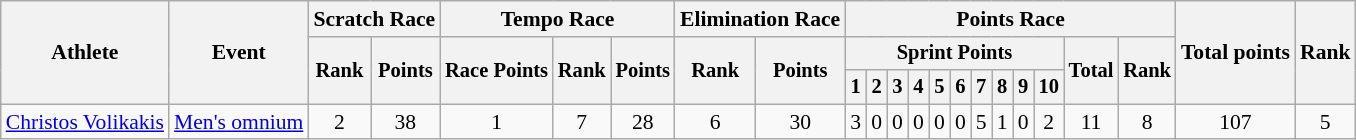<table class="wikitable" style="font-size:90%">
<tr>
<th rowspan="3">Athlete</th>
<th rowspan="3">Event</th>
<th colspan=2>Scratch Race</th>
<th colspan=3>Tempo Race</th>
<th colspan=2>Elimination Race</th>
<th colspan=12>Points Race</th>
<th rowspan=3>Total points</th>
<th rowspan=3>Rank</th>
</tr>
<tr style="font-size:95%">
<th rowspan="2">Rank</th>
<th rowspan="2">Points</th>
<th rowspan="2">Race Points</th>
<th rowspan="2">Rank</th>
<th rowspan="2">Points</th>
<th rowspan="2">Rank</th>
<th rowspan="2">Points</th>
<th colspan="10">Sprint Points</th>
<th rowspan="2">Total</th>
<th rowspan="2">Rank</th>
</tr>
<tr style="font-size:95%">
<th>1</th>
<th>2</th>
<th>3</th>
<th>4</th>
<th>5</th>
<th>6</th>
<th>7</th>
<th>8</th>
<th>9</th>
<th>10</th>
</tr>
<tr align=center>
<td align=left><a href='#'>Christos Volikakis</a></td>
<td align=left><a href='#'>Men's omnium</a></td>
<td>2</td>
<td>38</td>
<td>1</td>
<td>7</td>
<td>28</td>
<td>6</td>
<td>30</td>
<td>3</td>
<td>0</td>
<td>0</td>
<td>0</td>
<td>0</td>
<td>0</td>
<td>5</td>
<td>1</td>
<td>0</td>
<td>2</td>
<td>11</td>
<td>8</td>
<td>107</td>
<td>5</td>
</tr>
</table>
